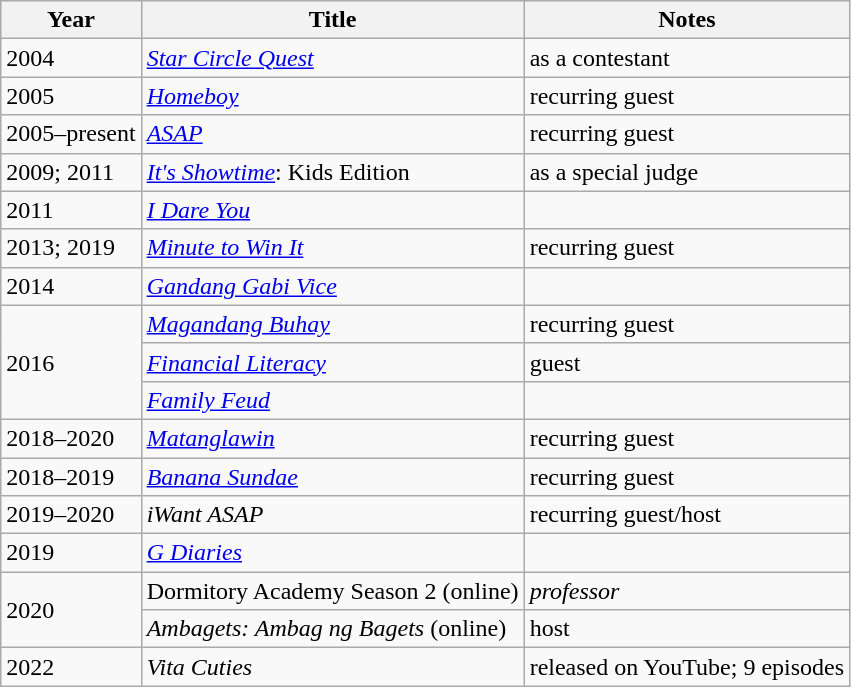<table class="wikitable sortable">
<tr>
<th>Year</th>
<th>Title</th>
<th>Notes</th>
</tr>
<tr>
<td>2004</td>
<td><em><a href='#'>Star Circle Quest</a></em></td>
<td>as a contestant</td>
</tr>
<tr>
<td>2005</td>
<td><em><a href='#'>Homeboy</a></em></td>
<td>recurring guest</td>
</tr>
<tr>
<td>2005–present</td>
<td><em><a href='#'>ASAP</a></em></td>
<td>recurring guest</td>
</tr>
<tr>
<td>2009; 2011</td>
<td><em><a href='#'>It's Showtime</a></em>: Kids Edition</td>
<td>as a special judge</td>
</tr>
<tr>
<td>2011</td>
<td><em><a href='#'>I Dare You</a></em></td>
<td></td>
</tr>
<tr>
<td>2013; 2019</td>
<td><em><a href='#'>Minute to Win It</a></em></td>
<td>recurring guest</td>
</tr>
<tr>
<td>2014</td>
<td><em><a href='#'>Gandang Gabi Vice</a></em></td>
<td></td>
</tr>
<tr>
<td rowspan=3>2016</td>
<td><em><a href='#'>Magandang Buhay</a></em></td>
<td>recurring guest</td>
</tr>
<tr>
<td><em><a href='#'>Financial Literacy</a></em></td>
<td>guest</td>
</tr>
<tr>
<td><em><a href='#'>Family Feud</a></em></td>
<td></td>
</tr>
<tr>
<td>2018–2020</td>
<td><em><a href='#'>Matanglawin</a></em></td>
<td>recurring guest</td>
</tr>
<tr>
<td>2018–2019</td>
<td><em><a href='#'>Banana Sundae</a></em></td>
<td>recurring guest</td>
</tr>
<tr>
<td>2019–2020</td>
<td><em>iWant ASAP</em></td>
<td>recurring guest/host</td>
</tr>
<tr>
<td>2019</td>
<td><em><a href='#'>G Diaries</a></em></td>
<td></td>
</tr>
<tr>
<td rowspan=2>2020</td>
<td>Dormitory Academy Season 2 (online)</td>
<td><em>professor</em></td>
</tr>
<tr>
<td><em>Ambagets: Ambag ng Bagets</em> (online)</td>
<td>host</td>
</tr>
<tr>
<td>2022</td>
<td><em>Vita Cuties</em></td>
<td>released on YouTube; 9 episodes</td>
</tr>
</table>
